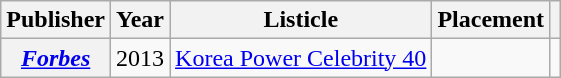<table class="wikitable plainrowheaders sortable" style="margin-right: 0;">
<tr>
<th scope="col">Publisher</th>
<th scope="col">Year</th>
<th scope="col">Listicle</th>
<th scope="col">Placement</th>
<th scope="col" class="unsortable"></th>
</tr>
<tr>
<th scope="row"><em><a href='#'>Forbes</a></em></th>
<td>2013</td>
<td><a href='#'>Korea Power Celebrity 40</a></td>
<td></td>
<td style="text-align:center;"></td>
</tr>
</table>
